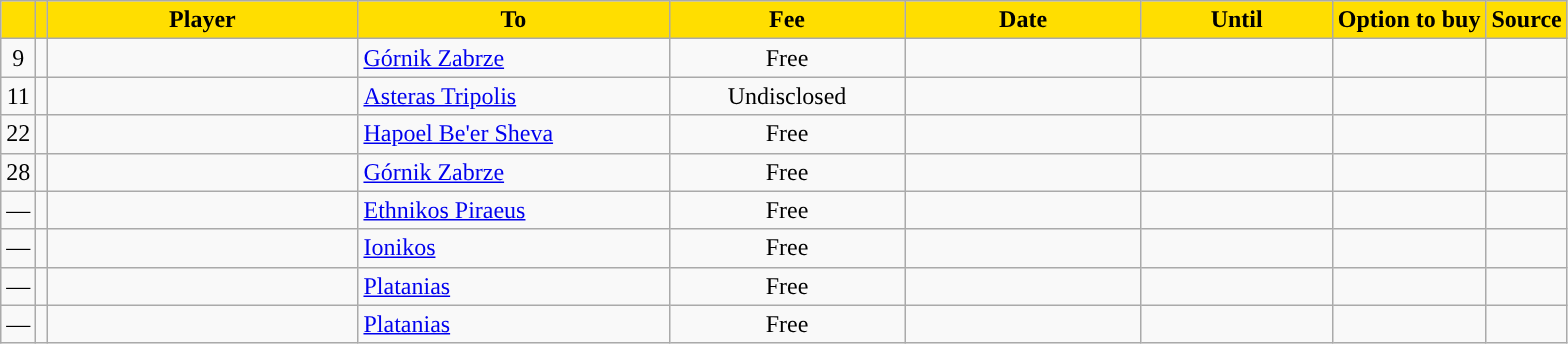<table class="wikitable sortable">
<tr>
<th style="background:#FFDE00"></th>
<th style="background:#FFDE00"></th>
<th width=200 style="background:#FFDE00">Player</th>
<th width=200 style="background:#FFDE00">To</th>
<th width=150 style="background:#FFDE00">Fee</th>
<th width=150 style="background:#FFDE00">Date</th>
<th width=120 style="background:#FFDE00">Until</th>
<th style="background:#FFDE00">Option to buy</th>
<th style="background:#FFDE00">Source</th>
</tr>
<tr>
<td align=center>9</td>
<td align=center></td>
<td></td>
<td> <a href='#'>Górnik Zabrze</a></td>
<td align=center>Free</td>
<td align=center></td>
<td align=center></td>
<td align=center></td>
<td align=center></td>
</tr>
<tr>
<td align=center>11</td>
<td align=center></td>
<td></td>
<td> <a href='#'>Asteras Tripolis</a></td>
<td align=center>Undisclosed</td>
<td align=center></td>
<td align=center></td>
<td align=center></td>
<td align=center></td>
</tr>
<tr>
<td align=center>22</td>
<td align=center></td>
<td></td>
<td> <a href='#'>Hapoel Be'er Sheva</a></td>
<td align=center>Free</td>
<td align=center></td>
<td align=center></td>
<td align=center></td>
<td align=center></td>
</tr>
<tr>
<td align=center>28</td>
<td align=center></td>
<td></td>
<td> <a href='#'>Górnik Zabrze</a></td>
<td align=center>Free</td>
<td align=center></td>
<td align=center></td>
<td align=center></td>
<td align=center></td>
</tr>
<tr>
<td align=center>—</td>
<td align=center></td>
<td></td>
<td> <a href='#'>Ethnikos Piraeus</a></td>
<td align=center>Free</td>
<td align=center></td>
<td align=center></td>
<td align=center></td>
<td align=center></td>
</tr>
<tr>
<td align=center>—</td>
<td align=center></td>
<td></td>
<td> <a href='#'>Ionikos</a></td>
<td align=center>Free</td>
<td align=center></td>
<td align=center></td>
<td align=center></td>
<td align=center></td>
</tr>
<tr>
<td align=center>—</td>
<td align=center></td>
<td></td>
<td> <a href='#'>Platanias</a></td>
<td align=center>Free</td>
<td align=center></td>
<td align=center></td>
<td align=center></td>
<td align=center></td>
</tr>
<tr>
<td align=center>—</td>
<td align=center></td>
<td></td>
<td> <a href='#'>Platanias</a></td>
<td align=center>Free</td>
<td align=center></td>
<td align=center></td>
<td align=center></td>
<td align=center></td>
</tr>
</table>
